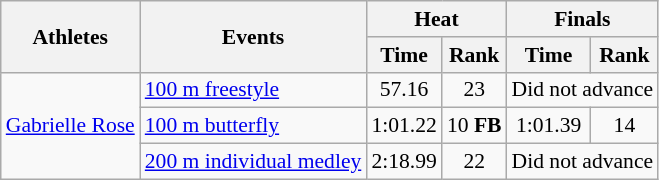<table class=wikitable style=font-size:90%>
<tr>
<th rowspan=2>Athletes</th>
<th rowspan=2>Events</th>
<th colspan=2>Heat</th>
<th colspan=2>Finals</th>
</tr>
<tr>
<th>Time</th>
<th>Rank</th>
<th>Time</th>
<th>Rank</th>
</tr>
<tr>
<td rowspan=3><a href='#'>Gabrielle Rose</a></td>
<td><a href='#'>100 m freestyle</a></td>
<td align=center>57.16</td>
<td align=center>23</td>
<td colspan=2 align=center>Did not advance</td>
</tr>
<tr>
<td><a href='#'>100 m butterfly</a></td>
<td align=center>1:01.22</td>
<td align=center>10 <strong>FB</strong></td>
<td align=center>1:01.39</td>
<td align=center>14</td>
</tr>
<tr>
<td><a href='#'>200 m individual medley</a></td>
<td align=center>2:18.99</td>
<td align=center>22</td>
<td colspan=2 align=center>Did not advance</td>
</tr>
</table>
